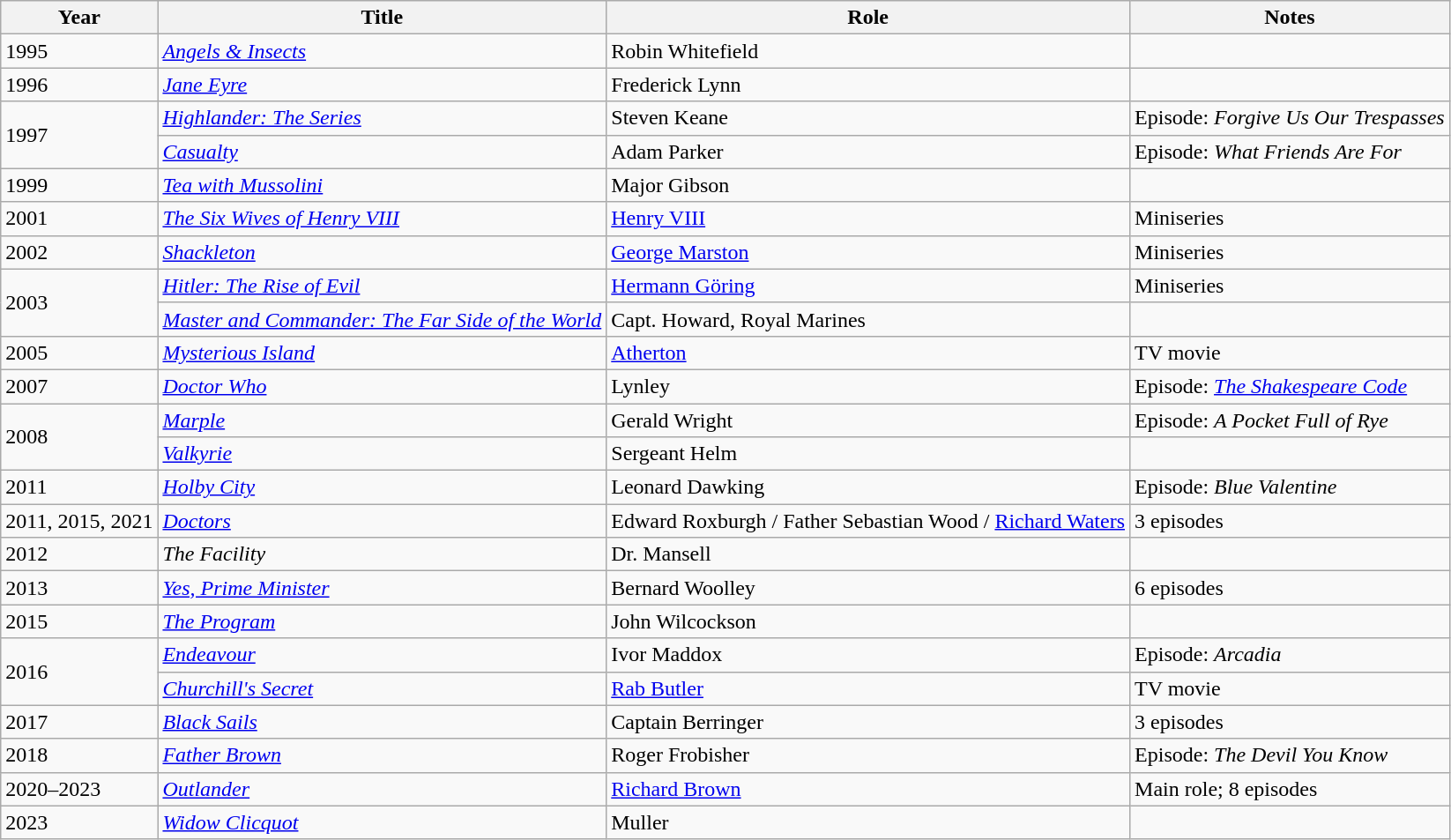<table class="wikitable">
<tr>
<th>Year</th>
<th>Title</th>
<th>Role</th>
<th>Notes</th>
</tr>
<tr>
<td>1995</td>
<td><em><a href='#'>Angels & Insects</a></em></td>
<td>Robin Whitefield</td>
<td></td>
</tr>
<tr>
<td>1996</td>
<td><em><a href='#'>Jane Eyre</a></em></td>
<td>Frederick Lynn</td>
<td></td>
</tr>
<tr>
<td rowspan=2>1997</td>
<td><em><a href='#'>Highlander: The Series</a></em></td>
<td>Steven Keane</td>
<td>Episode: <em>Forgive Us Our Trespasses</em></td>
</tr>
<tr>
<td><em><a href='#'>Casualty</a></em></td>
<td>Adam Parker</td>
<td>Episode: <em> What Friends Are For</em></td>
</tr>
<tr>
<td>1999</td>
<td><em><a href='#'>Tea with Mussolini</a></em></td>
<td>Major Gibson</td>
<td></td>
</tr>
<tr>
<td>2001</td>
<td><em><a href='#'>The Six Wives of Henry VIII</a></em></td>
<td><a href='#'>Henry VIII</a></td>
<td>Miniseries</td>
</tr>
<tr>
<td>2002</td>
<td><em><a href='#'>Shackleton</a></em></td>
<td><a href='#'>George Marston</a></td>
<td>Miniseries</td>
</tr>
<tr>
<td rowspan=2>2003</td>
<td><em><a href='#'>Hitler: The Rise of Evil</a></em></td>
<td><a href='#'>Hermann Göring</a></td>
<td>Miniseries</td>
</tr>
<tr>
<td><em><a href='#'>Master and Commander: The Far Side of the World</a></em></td>
<td>Capt. Howard, Royal Marines</td>
<td></td>
</tr>
<tr>
<td>2005</td>
<td><em><a href='#'>Mysterious Island</a></em></td>
<td><a href='#'>Atherton</a></td>
<td>TV movie</td>
</tr>
<tr>
<td>2007</td>
<td><em><a href='#'>Doctor Who</a></em></td>
<td>Lynley</td>
<td>Episode: <em><a href='#'>The Shakespeare Code</a></em></td>
</tr>
<tr>
<td rowspan=2>2008</td>
<td><em><a href='#'>Marple</a></em></td>
<td>Gerald Wright</td>
<td>Episode: <em> A Pocket Full of Rye</em></td>
</tr>
<tr>
<td><em><a href='#'>Valkyrie</a></em></td>
<td>Sergeant Helm</td>
<td></td>
</tr>
<tr>
<td>2011</td>
<td><em><a href='#'>Holby City</a></em></td>
<td>Leonard Dawking</td>
<td>Episode: <em>Blue Valentine</em></td>
</tr>
<tr>
<td>2011, 2015, 2021</td>
<td><em><a href='#'>Doctors</a></em></td>
<td>Edward Roxburgh / Father Sebastian Wood / <a href='#'>Richard Waters</a></td>
<td>3 episodes</td>
</tr>
<tr>
<td>2012</td>
<td><em>The Facility</em></td>
<td>Dr. Mansell</td>
<td></td>
</tr>
<tr>
<td>2013</td>
<td><em><a href='#'>Yes, Prime Minister</a></em></td>
<td>Bernard Woolley</td>
<td>6 episodes</td>
</tr>
<tr>
<td>2015</td>
<td><em><a href='#'>The Program</a></em></td>
<td>John Wilcockson</td>
<td></td>
</tr>
<tr>
<td rowspan=2>2016</td>
<td><em><a href='#'>Endeavour</a></em></td>
<td>Ivor Maddox</td>
<td>Episode: <em>Arcadia</em></td>
</tr>
<tr>
<td><em><a href='#'>Churchill's Secret</a></em></td>
<td><a href='#'>Rab Butler</a></td>
<td>TV movie</td>
</tr>
<tr>
<td>2017</td>
<td><em><a href='#'>Black Sails</a></em></td>
<td>Captain Berringer</td>
<td>3 episodes</td>
</tr>
<tr>
<td>2018</td>
<td><em><a href='#'>Father Brown</a></em></td>
<td>Roger Frobisher</td>
<td>Episode: <em>The Devil You Know</em></td>
</tr>
<tr>
<td>2020–2023</td>
<td><em><a href='#'>Outlander</a></em></td>
<td><a href='#'>Richard Brown</a></td>
<td>Main role; 8 episodes</td>
</tr>
<tr>
<td>2023</td>
<td><em><a href='#'>Widow Clicquot</a></em></td>
<td>Muller</td>
<td></td>
</tr>
</table>
